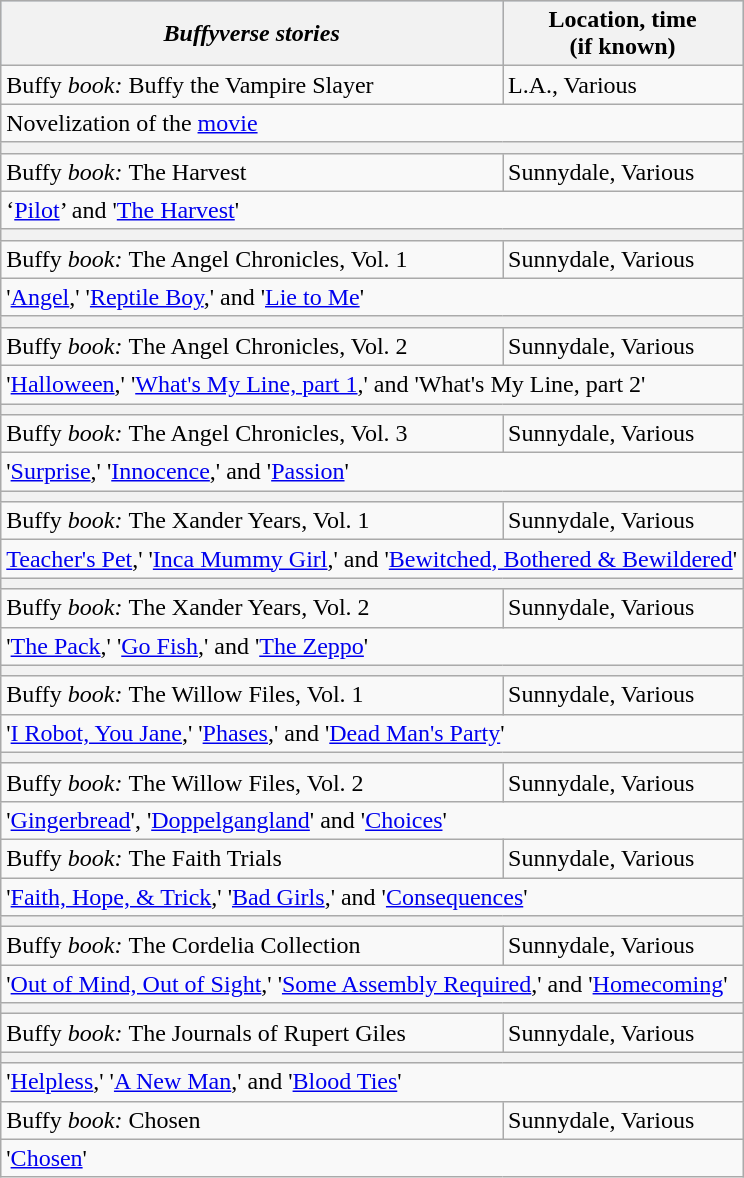<table class="wikitable">
<tr bgcolor="lightsteelblue" align=left>
<th><strong><em>Buffyverse<em> stories<strong></th>
<th></strong>Location, time<strong> <br>  (if known)</th>
</tr>
<tr>
<td></em>Buffy<em> book: </em>Buffy the Vampire Slayer<em></td>
<td>L.A., Various</td>
</tr>
<tr>
<td colspan="4">Novelization of the <a href='#'>movie</a></td>
</tr>
<tr>
<td colspan="6" bgcolor="#f2f2f2"></td>
</tr>
<tr>
<td></em>Buffy<em> book: </em>The Harvest<em></td>
<td>Sunnydale, Various</td>
</tr>
<tr>
<td colspan="4">‘<a href='#'>Pilot</a>’ and '<a href='#'>The Harvest</a>'</td>
</tr>
<tr>
<td colspan="6" bgcolor="#f2f2f2"></td>
</tr>
<tr>
<td></em>Buffy<em> book: </em>The Angel Chronicles, Vol. 1<em></td>
<td>Sunnydale, Various</td>
</tr>
<tr>
<td colspan="4">'<a href='#'>Angel</a>,' '<a href='#'>Reptile Boy</a>,' and '<a href='#'>Lie to Me</a>'</td>
</tr>
<tr>
<td colspan="6" bgcolor="#f2f2f2"></td>
</tr>
<tr>
<td></em>Buffy<em> book: </em>The Angel Chronicles, Vol. 2<em></td>
<td>Sunnydale, Various</td>
</tr>
<tr>
<td colspan="4">'<a href='#'>Halloween</a>,' '<a href='#'>What's My Line, part 1</a>,' and 'What's My Line, part 2'</td>
</tr>
<tr>
<td colspan="6" bgcolor="#f2f2f2"></td>
</tr>
<tr>
<td></em>Buffy<em> book: </em>The Angel Chronicles, Vol. 3<em></td>
<td>Sunnydale, Various</td>
</tr>
<tr>
<td colspan="4">'<a href='#'>Surprise</a>,' '<a href='#'>Innocence</a>,' and '<a href='#'>Passion</a>'</td>
</tr>
<tr>
<td colspan="6" bgcolor="#f2f2f2"></td>
</tr>
<tr>
<td></em>Buffy<em> book: </em>The Xander Years, Vol. 1<em></td>
<td>Sunnydale, Various</td>
</tr>
<tr>
<td colspan="4"><a href='#'>Teacher's Pet</a>,' '<a href='#'>Inca Mummy Girl</a>,' and '<a href='#'>Bewitched, Bothered & Bewildered</a>'</td>
</tr>
<tr>
<td colspan="6" bgcolor="#f2f2f2"></td>
</tr>
<tr>
<td></em>Buffy<em> book: </em>The Xander Years, Vol. 2<em></td>
<td>Sunnydale, Various</td>
</tr>
<tr>
<td colspan="4">'<a href='#'>The Pack</a>,' '<a href='#'>Go Fish</a>,' and '<a href='#'>The Zeppo</a>'</td>
</tr>
<tr>
<td colspan="6" bgcolor="#f2f2f2"></td>
</tr>
<tr>
<td></em>Buffy<em> book: </em>The Willow Files, Vol. 1<em></td>
<td>Sunnydale, Various</td>
</tr>
<tr>
<td colspan="4">'<a href='#'>I Robot, You Jane</a>,' '<a href='#'>Phases</a>,' and '<a href='#'>Dead Man's Party</a>'</td>
</tr>
<tr>
<td colspan="6" bgcolor="#f2f2f2"></td>
</tr>
<tr>
<td></em>Buffy<em> book: </em>The Willow Files, Vol. 2<em></td>
<td>Sunnydale, Various</td>
</tr>
<tr>
<td colspan="4">'<a href='#'>Gingerbread</a>', '<a href='#'>Doppelgangland</a>' and '<a href='#'>Choices</a>'</td>
</tr>
<tr>
<td></em>Buffy<em> book: </em>The Faith Trials<em></td>
<td>Sunnydale, Various</td>
</tr>
<tr>
<td colspan="4">'<a href='#'>Faith, Hope, & Trick</a>,' '<a href='#'>Bad Girls</a>,' and '<a href='#'>Consequences</a>'</td>
</tr>
<tr>
<td colspan="6" bgcolor="#f2f2f2"></td>
</tr>
<tr>
<td></em>Buffy<em> book: </em>The Cordelia Collection<em></td>
<td>Sunnydale, Various</td>
</tr>
<tr>
<td colspan="4">'<a href='#'>Out of Mind, Out of Sight</a>,' '<a href='#'>Some Assembly Required</a>,' and '<a href='#'>Homecoming</a>'</td>
</tr>
<tr>
<td colspan="6" bgcolor="#f2f2f2"></td>
</tr>
<tr>
<td></em>Buffy<em> book: </em>The Journals of Rupert Giles<em></td>
<td>Sunnydale, Various</td>
</tr>
<tr>
<td colspan="6" bgcolor="#f2f2f2"></td>
</tr>
<tr>
<td colspan="4">'<a href='#'>Helpless</a>,' '<a href='#'>A New Man</a>,' and '<a href='#'>Blood Ties</a>'</td>
</tr>
<tr>
<td></em>Buffy<em> book: </em>Chosen<em></td>
<td>Sunnydale, Various</td>
</tr>
<tr>
<td colspan="4">'<a href='#'>Chosen</a>'</td>
</tr>
</table>
